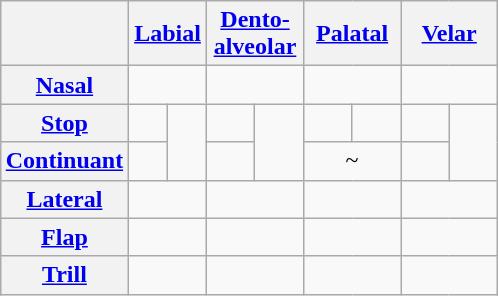<table class="wikitable" style="margin: 1em auto; text-align: center;">
<tr>
<th></th>
<th colspan="2"><a href='#'>Labial</a></th>
<th colspan="2"><a href='#'>Dento-alveolar</a></th>
<th colspan="2"><a href='#'>Palatal</a></th>
<th colspan="2"><a href='#'>Velar</a></th>
</tr>
<tr>
<th><a href='#'>Nasal</a></th>
<td colspan="2" style="border-right: 0; width: 25px;"></td>
<td colspan="2"></td>
<td colspan="2" style="border-right: 0; width: 25px;"></td>
<td colspan="2"></td>
</tr>
<tr>
<th><a href='#'>Stop</a></th>
<td></td>
<td rowspan="2"></td>
<td style="width: 25px;"></td>
<td rowspan="2" style="width: 25px;"></td>
<td style="width: 25px;"></td>
<td style="border-left: 0; width: 25px;"></td>
<td style="width: 25px;"></td>
<td rowspan="2" style="width: 25px;"></td>
</tr>
<tr>
<th><a href='#'>Continuant</a></th>
<td></td>
<td></td>
<td colspan="2"> ~ </td>
<td></td>
</tr>
<tr>
<th><a href='#'>Lateral</a></th>
<td colspan="2"></td>
<td colspan="2"></td>
<td style="border-right: 0;"></td>
<td style="border-left: 0;"></td>
<td colspan="2"></td>
</tr>
<tr>
<th><a href='#'>Flap</a></th>
<td colspan="2"></td>
<td colspan="2"></td>
<td colspan="2"></td>
<td colspan="2"></td>
</tr>
<tr>
<th><a href='#'>Trill</a></th>
<td colspan="2"></td>
<td colspan="2"></td>
<td colspan="2"></td>
<td colspan="2"></td>
</tr>
</table>
